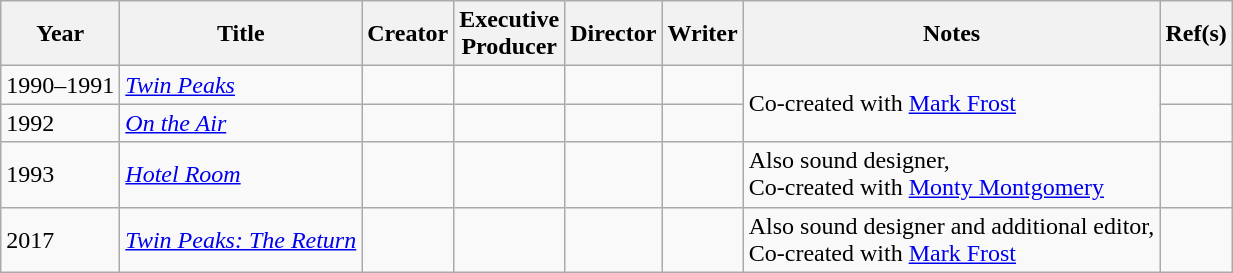<table class="wikitable plainrowheaders">
<tr>
<th scope="col">Year</th>
<th scope="col">Title</th>
<th scope="col">Creator</th>
<th scope="col">Executive<br>Producer</th>
<th scope="col">Director</th>
<th scope="col">Writer</th>
<th scope="col">Notes</th>
<th scope="col">Ref(s)</th>
</tr>
<tr>
<td>1990–1991</td>
<td><em><a href='#'>Twin Peaks</a></em></td>
<td></td>
<td></td>
<td></td>
<td></td>
<td rowspan=2>Co-created with <a href='#'>Mark Frost</a></td>
<td style="text-align:center;"></td>
</tr>
<tr>
<td>1992</td>
<td><em><a href='#'>On the Air</a></em></td>
<td></td>
<td></td>
<td></td>
<td></td>
<td style="text-align:center;"></td>
</tr>
<tr>
<td>1993</td>
<td><em><a href='#'>Hotel Room</a></em></td>
<td></td>
<td></td>
<td></td>
<td></td>
<td>Also sound designer,<br>Co-created with <a href='#'>Monty Montgomery</a></td>
<td style="text-align:center;"></td>
</tr>
<tr>
<td>2017</td>
<td><em><a href='#'>Twin Peaks: The Return</a></em></td>
<td></td>
<td></td>
<td></td>
<td></td>
<td>Also sound designer and additional editor,<br>Co-created with <a href='#'>Mark Frost</a></td>
<td style="text-align:center;"></td>
</tr>
</table>
